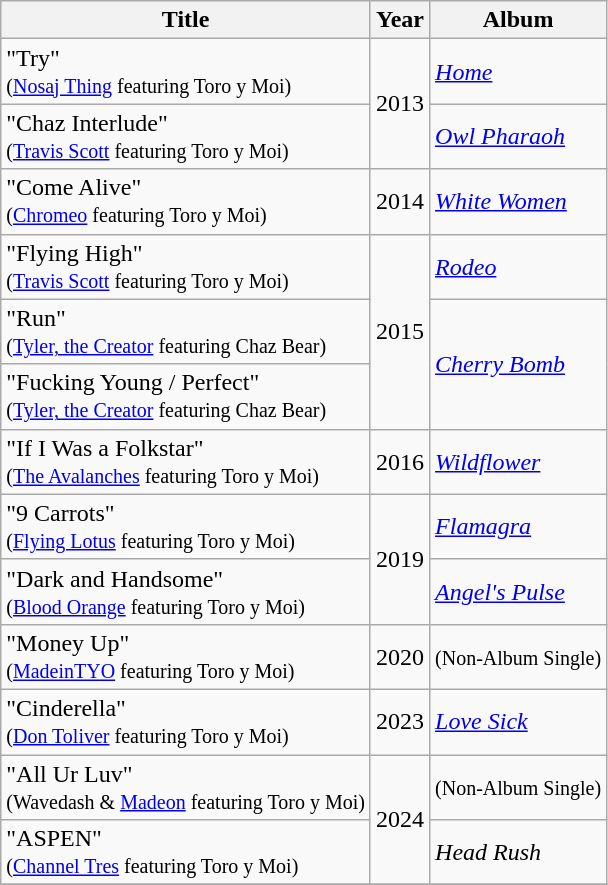<table class="wikitable">
<tr>
<th>Title</th>
<th>Year</th>
<th>Album</th>
</tr>
<tr>
<td>"Try" <br><small>(<a href='#'>Nosaj Thing</a> featuring Toro y Moi)</small></td>
<td rowspan="2">2013</td>
<td><em><a href='#'>Home</a></em></td>
</tr>
<tr>
<td>"Chaz Interlude" <br><small>(<a href='#'>Travis Scott</a> featuring Toro y Moi)</small></td>
<td><em><a href='#'>Owl Pharaoh</a></em></td>
</tr>
<tr>
<td>"Come Alive" <br><small>(<a href='#'>Chromeo</a> featuring Toro y Moi)</small></td>
<td>2014</td>
<td><em><a href='#'>White Women</a></em></td>
</tr>
<tr>
<td>"Flying High" <br><small>(<a href='#'>Travis Scott</a> featuring Toro y Moi)</small></td>
<td rowspan="3">2015</td>
<td><em><a href='#'>Rodeo</a></em></td>
</tr>
<tr>
<td>"Run"<br><small>(<a href='#'>Tyler, the Creator</a> featuring Chaz Bear)</small></td>
<td rowspan="2"><em><a href='#'>Cherry Bomb</a></em></td>
</tr>
<tr>
<td>"Fucking Young / Perfect"<br><small>(<a href='#'>Tyler, the Creator</a> featuring Chaz Bear)</small></td>
</tr>
<tr>
<td>"If I Was a Folkstar" <br><small>(<a href='#'>The Avalanches</a> featuring Toro y Moi)</small></td>
<td>2016</td>
<td><em><a href='#'>Wildflower</a></em></td>
</tr>
<tr>
<td>"9 Carrots" <br><small>(<a href='#'>Flying Lotus</a> featuring Toro y Moi)</small></td>
<td rowspan="2">2019</td>
<td><em><a href='#'>Flamagra</a></em></td>
</tr>
<tr>
<td>"Dark and Handsome" <br><small>(<a href='#'>Blood Orange</a> featuring Toro y Moi)</small></td>
<td><em><a href='#'>Angel's Pulse</a></em></td>
</tr>
<tr>
<td>"Money Up" <br><small>(<a href='#'>MadeinTYO</a> featuring Toro y Moi)</small></td>
<td>2020</td>
<td><small>(Non-Album Single)</small></td>
</tr>
<tr>
<td>"Cinderella" <br><small>(<a href='#'>Don Toliver</a> featuring Toro y Moi)</small></td>
<td>2023</td>
<td><em><a href='#'>Love Sick</a></em></td>
</tr>
<tr>
<td>"All Ur Luv" <br><small>(Wavedash & <a href='#'>Madeon</a> featuring Toro y Moi)</small></td>
<td rowspan="2">2024</td>
<td><small>(Non-Album Single)</small></td>
</tr>
<tr>
<td>"ASPEN" <br><small>(<a href='#'>Channel Tres</a> featuring Toro y Moi)</small></td>
<td><em>Head Rush</em></td>
</tr>
<tr>
</tr>
</table>
